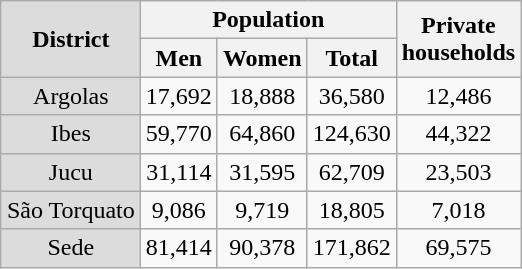<table class="wikitable" style="text-align:center; margin:0 auto;">
<tr>
<th rowspan="2" style="background:#dcdcdc;">District</th>
<th colspan="3">Population</th>
<th rowspan="2">Private<br>households</th>
</tr>
<tr>
<th>Men</th>
<th>Women</th>
<th>Total</th>
</tr>
<tr>
<td style="background:#dcdcdc;">Argolas</td>
<td>17,692</td>
<td>18,888</td>
<td>36,580</td>
<td>12,486</td>
</tr>
<tr>
<td style="background:#dcdcdc;">Ibes</td>
<td>59,770</td>
<td>64,860</td>
<td>124,630</td>
<td>44,322</td>
</tr>
<tr>
<td style="background:#dcdcdc;">Jucu</td>
<td>31,114</td>
<td>31,595</td>
<td>62,709</td>
<td>23,503</td>
</tr>
<tr>
<td style="background:#dcdcdc;">São Torquato</td>
<td>9,086</td>
<td>9,719</td>
<td>18,805</td>
<td>7,018</td>
</tr>
<tr>
<td style="background:#dcdcdc;">Sede</td>
<td>81,414</td>
<td>90,378</td>
<td>171,862</td>
<td>69,575</td>
</tr>
</table>
